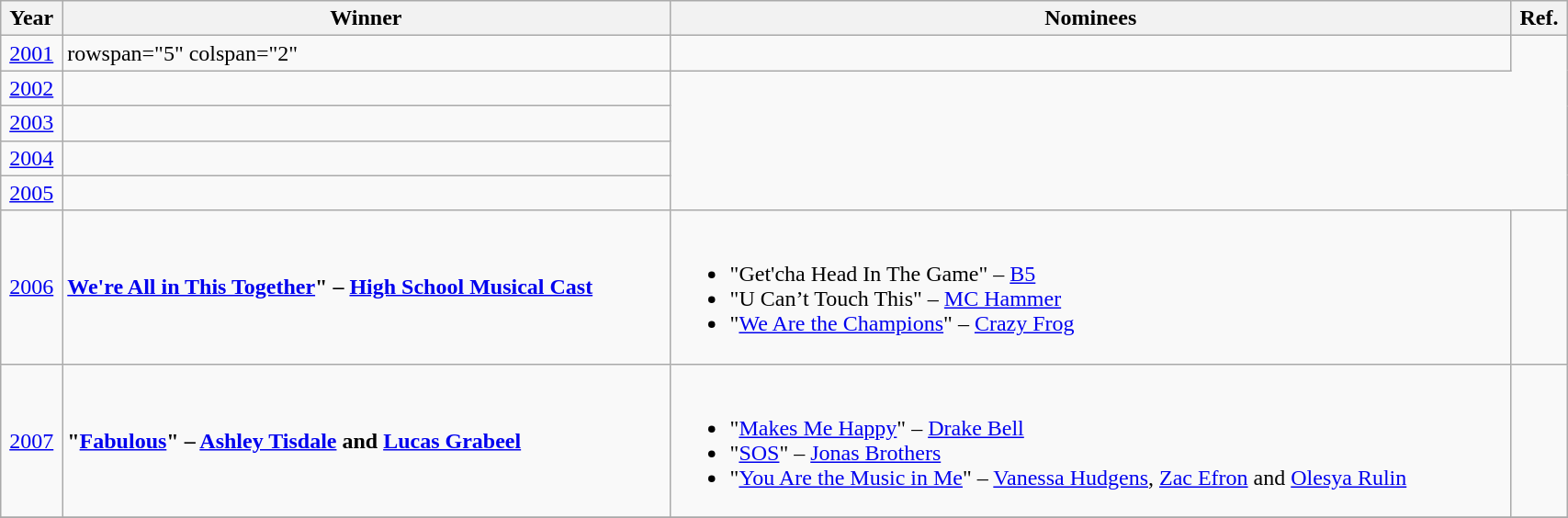<table class="wikitable" width=90%>
<tr>
<th>Year</th>
<th>Winner</th>
<th>Nominees</th>
<th>Ref.</th>
</tr>
<tr>
<td align="center"><a href='#'>2001</a></td>
<td>rowspan="5" colspan="2" </td>
<td align="center"></td>
</tr>
<tr>
<td align="center"><a href='#'>2002</a></td>
<td align="center"></td>
</tr>
<tr>
<td align="center"><a href='#'>2003</a></td>
<td align="center"></td>
</tr>
<tr>
<td align="center"><a href='#'>2004</a></td>
<td align="center"></td>
</tr>
<tr>
<td align="center"><a href='#'>2005</a></td>
<td align="center"></td>
</tr>
<tr>
<td align="center"><a href='#'>2006</a></td>
<td><strong><a href='#'>We're All in This Together</a>" – <a href='#'>High School Musical Cast</a></strong></td>
<td><br><ul><li>"Get'cha Head In The Game" – <a href='#'>B5</a></li><li>"U Can’t Touch This" – <a href='#'>MC Hammer</a></li><li>"<a href='#'>We Are the Champions</a>" – <a href='#'>Crazy Frog</a></li></ul></td>
<td align="center"></td>
</tr>
<tr>
<td align="center"><a href='#'>2007</a></td>
<td><strong>"<a href='#'>Fabulous</a>" – <a href='#'>Ashley Tisdale</a> and <a href='#'>Lucas Grabeel</a></strong></td>
<td><br><ul><li>"<a href='#'>Makes Me Happy</a>" – <a href='#'>Drake Bell</a></li><li>"<a href='#'>SOS</a>" – <a href='#'>Jonas Brothers</a></li><li>"<a href='#'>You Are the Music in Me</a>" – <a href='#'>Vanessa Hudgens</a>, <a href='#'>Zac Efron</a> and <a href='#'>Olesya Rulin</a></li></ul></td>
<td align="center"></td>
</tr>
<tr>
</tr>
</table>
